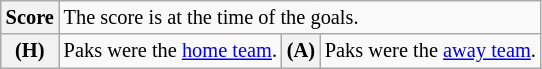<table class="wikitable" style="font-size:85%;">
<tr>
<th>Score</th>
<td colspan="3">The score is at the time of the goals.</td>
</tr>
<tr>
<th>(H)</th>
<td>Paks were the <a href='#'>home team</a>.</td>
<th>(A)</th>
<td>Paks were the <a href='#'>away team</a>.</td>
</tr>
</table>
